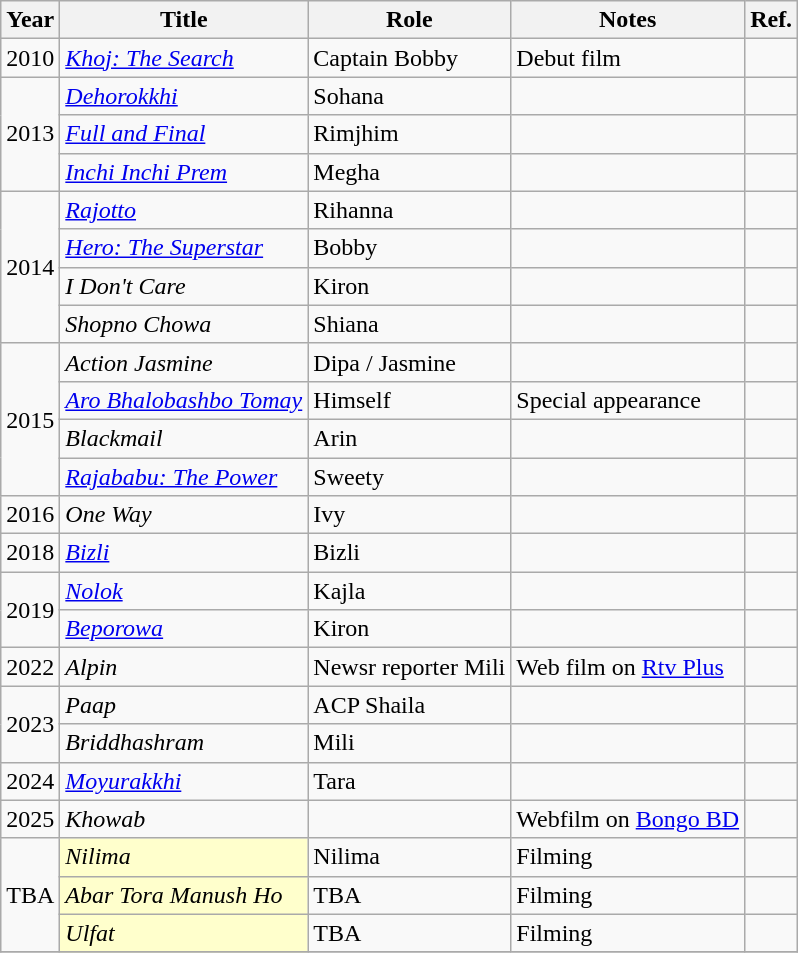<table class="wikitable sortable plainrowheaders">
<tr>
<th>Year</th>
<th>Title</th>
<th>Role</th>
<th>Notes</th>
<th>Ref.</th>
</tr>
<tr>
<td rowspan="1">2010</td>
<td><em><a href='#'>Khoj: The Search</a></em></td>
<td>Captain Bobby</td>
<td>Debut film</td>
<td></td>
</tr>
<tr>
<td rowspan="3">2013</td>
<td><em><a href='#'>Dehorokkhi</a></em></td>
<td>Sohana</td>
<td></td>
<td></td>
</tr>
<tr>
<td><em><a href='#'>Full and Final</a></em></td>
<td>Rimjhim</td>
<td></td>
<td></td>
</tr>
<tr>
<td><em><a href='#'>Inchi Inchi Prem</a></em></td>
<td>Megha</td>
<td></td>
<td></td>
</tr>
<tr>
<td rowspan="4">2014</td>
<td><em><a href='#'>Rajotto</a></em></td>
<td>Rihanna</td>
<td></td>
<td></td>
</tr>
<tr>
<td><em><a href='#'>Hero: The Superstar</a></em></td>
<td>Bobby</td>
<td></td>
<td></td>
</tr>
<tr>
<td><em>I Don't Care</em></td>
<td>Kiron</td>
<td></td>
<td></td>
</tr>
<tr>
<td><em>Shopno Chowa</em></td>
<td>Shiana</td>
<td></td>
<td></td>
</tr>
<tr>
<td rowspan="4">2015</td>
<td><em>Action Jasmine</em></td>
<td>Dipa / Jasmine</td>
<td></td>
<td></td>
</tr>
<tr>
<td><em><a href='#'>Aro Bhalobashbo Tomay</a></em></td>
<td>Himself</td>
<td>Special appearance</td>
<td></td>
</tr>
<tr>
<td><em>Blackmail</em></td>
<td>Arin</td>
<td></td>
<td></td>
</tr>
<tr>
<td><em><a href='#'>Rajababu: The Power</a></em></td>
<td>Sweety</td>
<td></td>
<td></td>
</tr>
<tr>
<td rowspan="1">2016</td>
<td><em>One Way</em></td>
<td>Ivy</td>
<td></td>
<td></td>
</tr>
<tr>
<td rowspan="1">2018</td>
<td><em><a href='#'>Bizli</a></em></td>
<td>Bizli</td>
<td></td>
<td></td>
</tr>
<tr>
<td rowspan="2">2019</td>
<td><em><a href='#'>Nolok</a></em></td>
<td>Kajla</td>
<td></td>
<td></td>
</tr>
<tr>
<td><em><a href='#'>Beporowa</a></em></td>
<td>Kiron</td>
<td></td>
<td></td>
</tr>
<tr>
<td>2022</td>
<td><em>Alpin</em></td>
<td>Newsr reporter Mili</td>
<td>Web film on <a href='#'>Rtv Plus</a></td>
<td></td>
</tr>
<tr>
<td rowspan="2">2023</td>
<td><em>Paap</em></td>
<td>ACP Shaila</td>
<td></td>
<td></td>
</tr>
<tr>
<td><em>Briddhashram</em></td>
<td>Mili</td>
<td></td>
<td></td>
</tr>
<tr>
<td>2024</td>
<td><em><a href='#'>Moyurakkhi</a></em></td>
<td>Tara</td>
<td></td>
<td></td>
</tr>
<tr>
<td>2025</td>
<td><em>Khowab</em></td>
<td></td>
<td>Webfilm on <a href='#'>Bongo BD</a></td>
<td></td>
</tr>
<tr>
<td rowspan="3">TBA</td>
<td style="background:#ffc;"><em>Nilima</em></td>
<td>Nilima</td>
<td>Filming</td>
<td></td>
</tr>
<tr>
<td style="background:#ffc;"><em>Abar Tora Manush Ho</em></td>
<td>TBA</td>
<td>Filming</td>
<td></td>
</tr>
<tr>
<td style="background:#ffc;"><em>Ulfat</em></td>
<td>TBA</td>
<td>Filming</td>
<td></td>
</tr>
<tr>
</tr>
</table>
